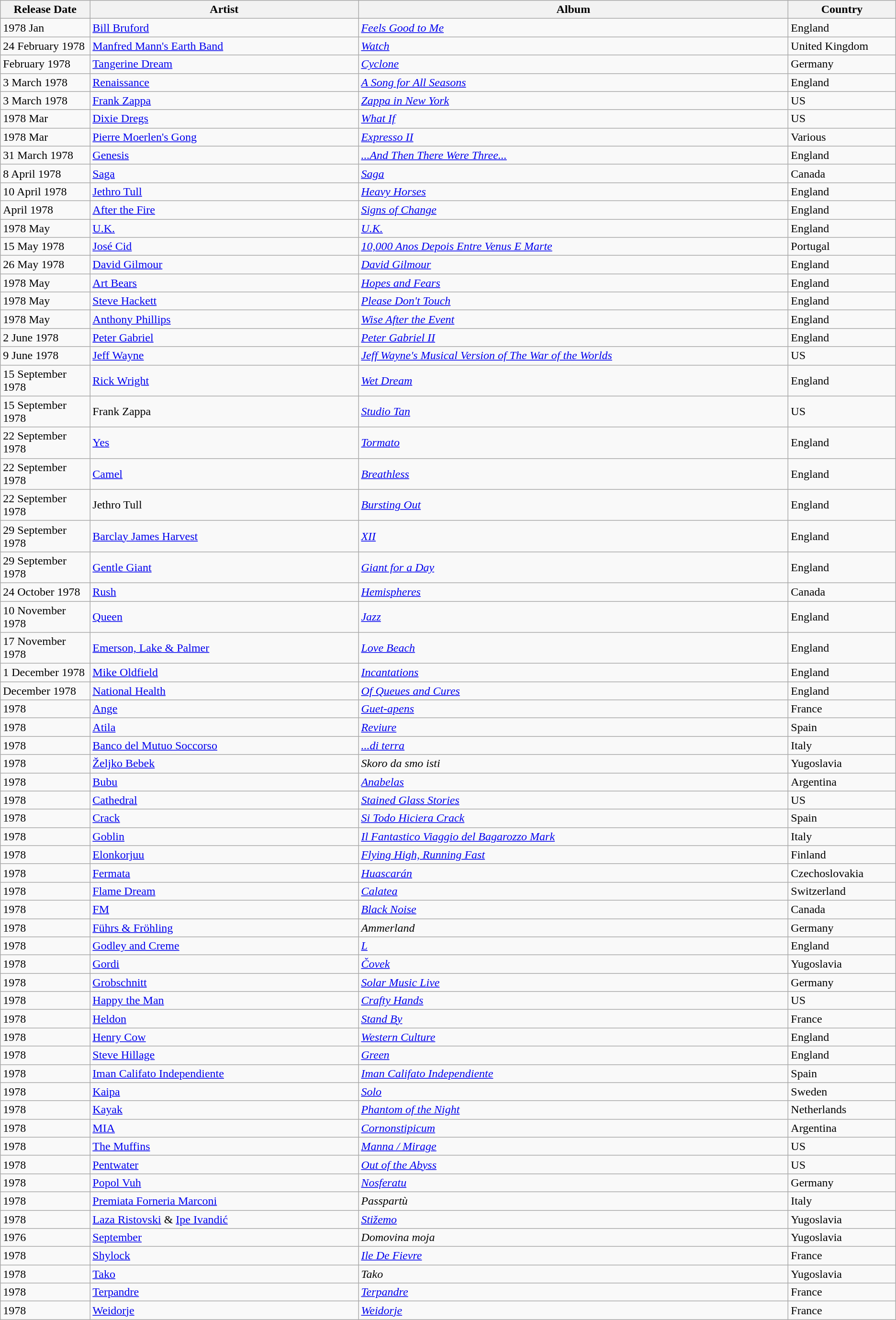<table class="wikitable">
<tr>
<th style="text-align:center; width:10%;">Release Date</th>
<th style="text-align:center; width:30%;">Artist</th>
<th style="text-align:center; width:48%;">Album</th>
<th style="text-align:center; width:12%;">Country</th>
</tr>
<tr>
<td>1978 Jan</td>
<td><a href='#'>Bill Bruford</a></td>
<td><em><a href='#'>Feels Good to Me</a></em></td>
<td>England</td>
</tr>
<tr>
<td>24 February 1978</td>
<td><a href='#'>Manfred Mann's Earth Band</a></td>
<td><em><a href='#'>Watch</a></em></td>
<td>United Kingdom</td>
</tr>
<tr>
<td>February 1978</td>
<td><a href='#'>Tangerine Dream</a></td>
<td><em><a href='#'>Cyclone</a></em></td>
<td>Germany</td>
</tr>
<tr>
<td>3 March 1978</td>
<td><a href='#'>Renaissance</a></td>
<td><em><a href='#'>A Song for All Seasons</a></em></td>
<td>England</td>
</tr>
<tr>
<td>3 March 1978</td>
<td><a href='#'>Frank Zappa</a></td>
<td><em><a href='#'>Zappa in New York</a></em></td>
<td>US</td>
</tr>
<tr>
<td>1978 Mar</td>
<td><a href='#'>Dixie Dregs</a></td>
<td><em><a href='#'>What If</a></em></td>
<td>US</td>
</tr>
<tr>
<td>1978 Mar</td>
<td><a href='#'>Pierre Moerlen's Gong</a></td>
<td><em><a href='#'>Expresso II</a></em></td>
<td>Various</td>
</tr>
<tr>
<td>31 March 1978</td>
<td><a href='#'>Genesis</a></td>
<td><em><a href='#'>...And Then There Were Three...</a></em></td>
<td>England</td>
</tr>
<tr>
<td>8 April 1978</td>
<td><a href='#'>Saga</a></td>
<td><em><a href='#'>Saga</a></em></td>
<td>Canada</td>
</tr>
<tr>
<td>10 April 1978</td>
<td><a href='#'>Jethro Tull</a></td>
<td><em><a href='#'>Heavy Horses</a></em></td>
<td>England</td>
</tr>
<tr>
<td>April 1978</td>
<td><a href='#'>After the Fire</a></td>
<td><em><a href='#'>Signs of Change</a></em></td>
<td>England</td>
</tr>
<tr>
<td>1978 May</td>
<td><a href='#'>U.K.</a></td>
<td><em><a href='#'>U.K.</a></em></td>
<td>England</td>
</tr>
<tr>
<td>15 May 1978</td>
<td><a href='#'>José Cid</a></td>
<td><em><a href='#'>10,000 Anos Depois Entre Venus E Marte</a></em></td>
<td>Portugal</td>
</tr>
<tr>
<td>26 May 1978</td>
<td><a href='#'>David Gilmour</a></td>
<td><em><a href='#'>David Gilmour</a></em></td>
<td>England</td>
</tr>
<tr>
<td>1978 May</td>
<td><a href='#'>Art Bears</a></td>
<td><em><a href='#'>Hopes and Fears</a></em></td>
<td>England</td>
</tr>
<tr>
<td>1978 May</td>
<td><a href='#'>Steve Hackett</a></td>
<td><em><a href='#'>Please Don't Touch</a></em></td>
<td>England</td>
</tr>
<tr>
<td>1978 May</td>
<td><a href='#'>Anthony Phillips</a></td>
<td><em><a href='#'>Wise After the Event</a></em></td>
<td>England</td>
</tr>
<tr>
<td>2 June 1978</td>
<td><a href='#'>Peter Gabriel</a></td>
<td><em><a href='#'>Peter Gabriel II</a></em></td>
<td>England</td>
</tr>
<tr>
<td>9 June 1978</td>
<td><a href='#'>Jeff Wayne</a></td>
<td><em><a href='#'>Jeff Wayne's Musical Version of The War of the Worlds</a></em></td>
<td>US</td>
</tr>
<tr>
<td>15 September 1978</td>
<td><a href='#'>Rick Wright</a></td>
<td><em><a href='#'>Wet Dream</a></em></td>
<td>England</td>
</tr>
<tr>
<td>15 September 1978</td>
<td>Frank Zappa</td>
<td><em><a href='#'>Studio Tan</a></em></td>
<td>US</td>
</tr>
<tr>
<td>22 September 1978</td>
<td><a href='#'>Yes</a></td>
<td><em><a href='#'>Tormato</a></em></td>
<td>England</td>
</tr>
<tr>
<td>22 September 1978</td>
<td><a href='#'>Camel</a></td>
<td><em><a href='#'>Breathless</a></em></td>
<td>England</td>
</tr>
<tr>
<td>22 September 1978</td>
<td>Jethro Tull</td>
<td><em><a href='#'>Bursting Out</a></em></td>
<td>England</td>
</tr>
<tr>
<td>29 September 1978</td>
<td><a href='#'>Barclay James Harvest</a></td>
<td><em><a href='#'>XII</a></em></td>
<td>England</td>
</tr>
<tr>
<td>29 September 1978</td>
<td><a href='#'>Gentle Giant</a></td>
<td><em><a href='#'>Giant for a Day</a></em></td>
<td>England</td>
</tr>
<tr>
<td>24 October 1978</td>
<td><a href='#'>Rush</a></td>
<td><em><a href='#'>Hemispheres</a></em></td>
<td>Canada</td>
</tr>
<tr>
<td>10 November 1978</td>
<td><a href='#'>Queen</a></td>
<td><em><a href='#'>Jazz</a></em></td>
<td>England</td>
</tr>
<tr>
<td>17 November 1978</td>
<td><a href='#'>Emerson, Lake & Palmer</a></td>
<td><em><a href='#'>Love Beach</a></em></td>
<td>England</td>
</tr>
<tr>
<td>1 December 1978</td>
<td><a href='#'>Mike Oldfield</a></td>
<td><em><a href='#'>Incantations</a></em></td>
<td>England</td>
</tr>
<tr>
<td>December 1978</td>
<td><a href='#'>National Health</a></td>
<td><em><a href='#'>Of Queues and Cures</a></em></td>
<td>England</td>
</tr>
<tr>
<td>1978</td>
<td><a href='#'>Ange</a></td>
<td><em><a href='#'>Guet-apens</a></em></td>
<td>France</td>
</tr>
<tr>
<td>1978</td>
<td><a href='#'>Atila</a></td>
<td><em><a href='#'>Reviure</a></em></td>
<td>Spain</td>
</tr>
<tr>
<td>1978</td>
<td><a href='#'>Banco del Mutuo Soccorso</a></td>
<td><em><a href='#'>...di terra</a></em></td>
<td>Italy</td>
</tr>
<tr>
<td>1978</td>
<td><a href='#'>Željko Bebek</a></td>
<td><em>Skoro da smo isti</em></td>
<td>Yugoslavia</td>
</tr>
<tr>
<td>1978</td>
<td><a href='#'>Bubu</a></td>
<td><em><a href='#'>Anabelas</a></em></td>
<td>Argentina</td>
</tr>
<tr>
<td>1978</td>
<td><a href='#'>Cathedral</a></td>
<td><em><a href='#'>Stained Glass Stories</a></em></td>
<td>US</td>
</tr>
<tr>
<td>1978</td>
<td><a href='#'>Crack</a></td>
<td><em><a href='#'>Si Todo Hiciera Crack</a></em></td>
<td>Spain</td>
</tr>
<tr>
<td>1978</td>
<td><a href='#'>Goblin</a></td>
<td><em><a href='#'>Il Fantastico Viaggio del Bagarozzo Mark</a></em></td>
<td>Italy</td>
</tr>
<tr>
<td>1978</td>
<td><a href='#'>Elonkorjuu</a></td>
<td><em><a href='#'>Flying High, Running Fast</a></em></td>
<td>Finland</td>
</tr>
<tr>
<td>1978</td>
<td><a href='#'>Fermata</a></td>
<td><em><a href='#'>Huascarán</a></em></td>
<td>Czechoslovakia</td>
</tr>
<tr>
<td>1978</td>
<td><a href='#'>Flame Dream</a></td>
<td><em><a href='#'>Calatea</a></em></td>
<td>Switzerland</td>
</tr>
<tr>
<td>1978</td>
<td><a href='#'>FM</a></td>
<td><em><a href='#'>Black Noise</a></em></td>
<td>Canada</td>
</tr>
<tr>
<td>1978</td>
<td><a href='#'>Führs & Fröhling</a></td>
<td><em>Ammerland</em></td>
<td>Germany</td>
</tr>
<tr>
<td>1978</td>
<td><a href='#'>Godley and Creme</a></td>
<td><em><a href='#'>L</a></em></td>
<td>England</td>
</tr>
<tr>
<td>1978</td>
<td><a href='#'>Gordi</a></td>
<td><em><a href='#'>Čovek</a></em></td>
<td>Yugoslavia</td>
</tr>
<tr>
<td>1978</td>
<td><a href='#'>Grobschnitt</a></td>
<td><em><a href='#'>Solar Music Live</a></em></td>
<td>Germany</td>
</tr>
<tr>
<td>1978</td>
<td><a href='#'>Happy the Man</a></td>
<td><em><a href='#'>Crafty Hands</a></em></td>
<td>US</td>
</tr>
<tr>
<td>1978</td>
<td><a href='#'>Heldon</a></td>
<td><em><a href='#'>Stand By</a></em></td>
<td>France</td>
</tr>
<tr>
<td>1978</td>
<td><a href='#'>Henry Cow</a></td>
<td><em><a href='#'>Western Culture</a></em></td>
<td>England</td>
</tr>
<tr>
<td>1978</td>
<td><a href='#'>Steve Hillage</a></td>
<td><em><a href='#'>Green</a></em></td>
<td>England</td>
</tr>
<tr>
<td>1978</td>
<td><a href='#'>Iman Califato Independiente</a></td>
<td><em><a href='#'>Iman Califato Independiente</a></em></td>
<td>Spain</td>
</tr>
<tr>
<td>1978</td>
<td><a href='#'>Kaipa</a></td>
<td><em><a href='#'>Solo</a></em></td>
<td>Sweden</td>
</tr>
<tr>
<td>1978</td>
<td><a href='#'>Kayak</a></td>
<td><em><a href='#'>Phantom of the Night</a></em></td>
<td>Netherlands</td>
</tr>
<tr>
<td>1978</td>
<td><a href='#'>MIA</a></td>
<td><em><a href='#'>Cornonstipicum</a></em></td>
<td>Argentina</td>
</tr>
<tr>
<td>1978</td>
<td><a href='#'>The Muffins</a></td>
<td><em><a href='#'>Manna / Mirage</a></em></td>
<td>US</td>
</tr>
<tr>
<td>1978</td>
<td><a href='#'>Pentwater</a></td>
<td><em><a href='#'>Out of the Abyss</a></em></td>
<td>US</td>
</tr>
<tr>
<td>1978</td>
<td><a href='#'>Popol Vuh</a></td>
<td><em><a href='#'>Nosferatu</a></em></td>
<td>Germany</td>
</tr>
<tr>
<td>1978</td>
<td><a href='#'>Premiata Forneria Marconi</a></td>
<td><em>Passpartù</em></td>
<td>Italy</td>
</tr>
<tr>
<td>1978</td>
<td><a href='#'>Laza Ristovski</a> & <a href='#'>Ipe Ivandić</a></td>
<td><em><a href='#'>Stižemo</a></em></td>
<td>Yugoslavia</td>
</tr>
<tr>
<td>1976</td>
<td><a href='#'>September</a></td>
<td><em>Domovina moja</em></td>
<td>Yugoslavia</td>
</tr>
<tr>
<td>1978</td>
<td><a href='#'>Shylock</a></td>
<td><em><a href='#'>Ile De Fievre</a></em></td>
<td>France</td>
</tr>
<tr>
<td>1978</td>
<td><a href='#'>Tako</a></td>
<td><em>Tako</em></td>
<td>Yugoslavia</td>
</tr>
<tr>
<td>1978</td>
<td><a href='#'>Terpandre</a></td>
<td><em><a href='#'>Terpandre</a></em></td>
<td>France</td>
</tr>
<tr>
<td>1978</td>
<td><a href='#'>Weidorje</a></td>
<td><em><a href='#'>Weidorje</a></em></td>
<td>France</td>
</tr>
</table>
